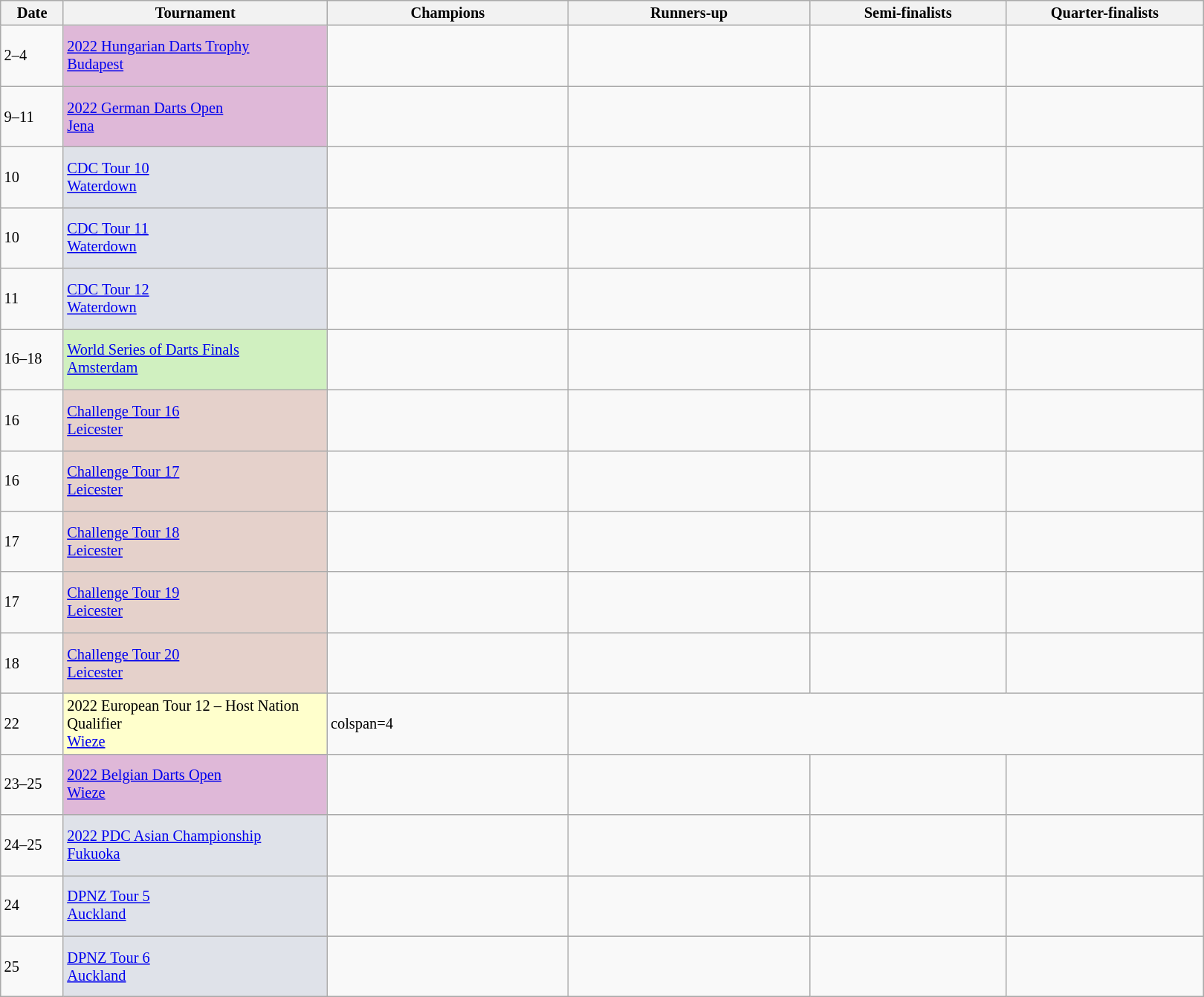<table class=wikitable style=font-size:85%>
<tr>
<th width=50>Date</th>
<th width=230>Tournament</th>
<th width=210>Champions</th>
<th width=210>Runners-up</th>
<th width=170>Semi-finalists</th>
<th width=170>Quarter-finalists</th>
</tr>
<tr>
<td>2–4</td>
<td bgcolor="#dfb8d8"><a href='#'>2022 Hungarian Darts Trophy</a> <br>  <a href='#'>Budapest</a></td>
<td></td>
<td></td>
<td> <br> </td>
<td> <br>  <br>  <br> </td>
</tr>
<tr>
<td>9–11</td>
<td bgcolor="#dfb8d8"><a href='#'>2022 German Darts Open</a> <br>  <a href='#'>Jena</a></td>
<td></td>
<td></td>
<td> <br> </td>
<td> <br>  <br>  <br> </td>
</tr>
<tr>
<td>10</td>
<td bgcolor="#dfe2e9"><a href='#'>CDC Tour 10</a> <br>  <a href='#'>Waterdown</a></td>
<td></td>
<td></td>
<td> <br> </td>
<td> <br>  <br>  <br> </td>
</tr>
<tr>
<td>10</td>
<td bgcolor="#dfe2e9"><a href='#'>CDC Tour 11</a> <br>  <a href='#'>Waterdown</a></td>
<td></td>
<td></td>
<td> <br> </td>
<td> <br>  <br>  <br> </td>
</tr>
<tr>
<td>11</td>
<td bgcolor="#dfe2e9"><a href='#'>CDC Tour 12</a> <br>  <a href='#'>Waterdown</a></td>
<td></td>
<td></td>
<td> <br> </td>
<td> <br>  <br>  <br> </td>
</tr>
<tr>
<td>16–18</td>
<td bgcolor="#d0f0c0"><a href='#'>World Series of Darts Finals</a> <br>  <a href='#'>Amsterdam</a></td>
<td></td>
<td></td>
<td> <br> </td>
<td> <br>  <br>  <br> </td>
</tr>
<tr>
<td>16</td>
<td bgcolor="#e5d1cb"><a href='#'>Challenge Tour 16</a> <br>  <a href='#'>Leicester</a></td>
<td></td>
<td></td>
<td> <br> </td>
<td> <br>  <br>  <br> </td>
</tr>
<tr>
<td>16</td>
<td bgcolor="#e5d1cb"><a href='#'>Challenge Tour 17</a> <br>  <a href='#'>Leicester</a></td>
<td></td>
<td></td>
<td> <br> </td>
<td> <br>  <br>  <br> </td>
</tr>
<tr>
<td>17</td>
<td bgcolor="#e5d1cb"><a href='#'>Challenge Tour 18</a> <br>  <a href='#'>Leicester</a></td>
<td></td>
<td></td>
<td> <br> </td>
<td> <br>  <br>  <br> </td>
</tr>
<tr>
<td>17</td>
<td bgcolor="#e5d1cb"><a href='#'>Challenge Tour 19</a> <br>  <a href='#'>Leicester</a></td>
<td></td>
<td></td>
<td> <br> </td>
<td> <br>  <br>  <br> </td>
</tr>
<tr>
<td>18</td>
<td bgcolor="#e5d1cb"><a href='#'>Challenge Tour 20</a> <br>  <a href='#'>Leicester</a></td>
<td></td>
<td></td>
<td> <br> </td>
<td> <br>  <br>  <br> </td>
</tr>
<tr>
<td>22</td>
<td bgcolor="ffffcc">2022 European Tour 12 – Host Nation Qualifier <br> <a href='#'>Wieze</a></td>
<td>colspan=4 </td>
</tr>
<tr>
<td>23–25</td>
<td bgcolor="#dfb8d8"><a href='#'>2022 Belgian Darts Open</a> <br>  <a href='#'>Wieze</a></td>
<td></td>
<td></td>
<td> <br> </td>
<td> <br>  <br>  <br> </td>
</tr>
<tr>
<td>24–25</td>
<td bgcolor="#dfe2e9"><a href='#'>2022 PDC Asian Championship</a> <br>  <a href='#'>Fukuoka</a></td>
<td></td>
<td></td>
<td> <br> </td>
<td> <br>  <br>  <br> </td>
</tr>
<tr>
<td>24</td>
<td bgcolor="#dfe2e9"><a href='#'>DPNZ Tour 5</a> <br>  <a href='#'>Auckland</a></td>
<td></td>
<td></td>
<td> <br> </td>
<td> <br>  <br>  <br> </td>
</tr>
<tr>
<td>25</td>
<td bgcolor="#dfe2e9"><a href='#'>DPNZ Tour 6</a> <br>  <a href='#'>Auckland</a></td>
<td></td>
<td></td>
<td> <br> </td>
<td> <br>  <br>  <br> </td>
</tr>
</table>
